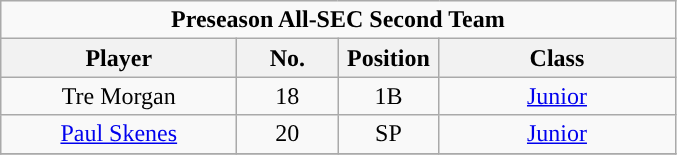<table class="wikitable" style="text-align:center">
<tr>
<td colspan="5"><strong>Preseason All-SEC Second Team</strong></td>
</tr>
<tr>
<th style="width:150px; ">Player</th>
<th style="width:60px; ">No.</th>
<th style="width:60px; ">Position</th>
<th style="width:150px; ">Class</th>
</tr>
<tr>
<td>Tre Morgan</td>
<td>18</td>
<td>1B</td>
<td><a href='#'>Junior</a></td>
</tr>
<tr>
<td><a href='#'>Paul Skenes</a></td>
<td>20</td>
<td>SP</td>
<td><a href='#'>Junior</a></td>
</tr>
<tr>
</tr>
</table>
